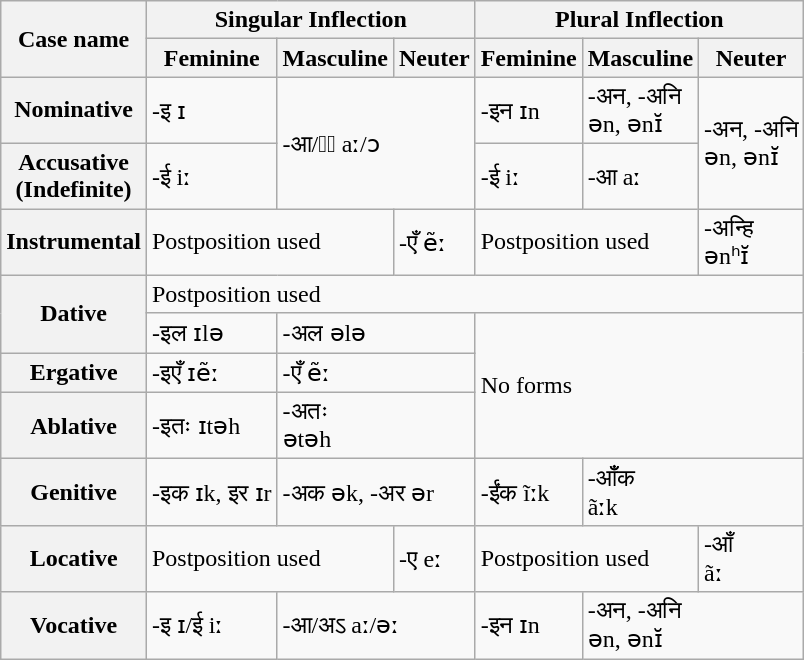<table class="wikitable">
<tr>
<th rowspan="2">Case name</th>
<th colspan="3">Singular Inflection</th>
<th colspan="3">Plural Inflection</th>
</tr>
<tr>
<th>Feminine</th>
<th>Masculine</th>
<th>Neuter</th>
<th>Feminine</th>
<th>Masculine</th>
<th>Neuter</th>
</tr>
<tr>
<th>Nominative</th>
<td>-इ ɪ</td>
<td colspan="2" rowspan="2">-आ/अ꣱ aː/ɔ</td>
<td>-इन ɪn</td>
<td>-अन, -अनि<br>ən, ənɪ̆</td>
<td rowspan="2">-अन, -अनि<br>ən, ənɪ̆</td>
</tr>
<tr>
<th>Accusative<br>(Indefinite)</th>
<td>-ई iː</td>
<td>-ई iː</td>
<td>-आ aː</td>
</tr>
<tr>
<th>Instrumental</th>
<td colspan="2">Postposition used<br></td>
<td>-एँ ẽː</td>
<td colspan="2">Postposition used</td>
<td>-अन्हि<br>ənʰɪ̆</td>
</tr>
<tr>
<th rowspan="2">Dative</th>
<td colspan="6">Postposition used</td>
</tr>
<tr>
<td>-इल ɪlə</td>
<td colspan="2">-अल ələ</td>
<td colspan="3" rowspan="3">No forms</td>
</tr>
<tr>
<th>Ergative</th>
<td>-इएँ ɪẽː</td>
<td colspan="2">-एँ ẽː</td>
</tr>
<tr>
<th>Ablative</th>
<td>-इतः ɪtəh</td>
<td colspan="2">-अतः<br>ətəh</td>
</tr>
<tr>
<th>Genitive</th>
<td>-इक ɪk, इर ɪr</td>
<td colspan="2">-अक ək, -अर ər</td>
<td>-ईंक ĩːk</td>
<td colspan="2">-आँँक<br>ãːk</td>
</tr>
<tr>
<th>Locative</th>
<td colspan="2">Postposition used</td>
<td>-ए eː</td>
<td colspan="2">Postposition used</td>
<td>-आँ<br>ãː</td>
</tr>
<tr>
<th>Vocative</th>
<td>-इ ɪ/ई iː</td>
<td colspan="2">-आ/अऽ aː/əː</td>
<td>-इन ɪn</td>
<td colspan="2">-अन, -अनि<br>ən, ənɪ̆</td>
</tr>
</table>
